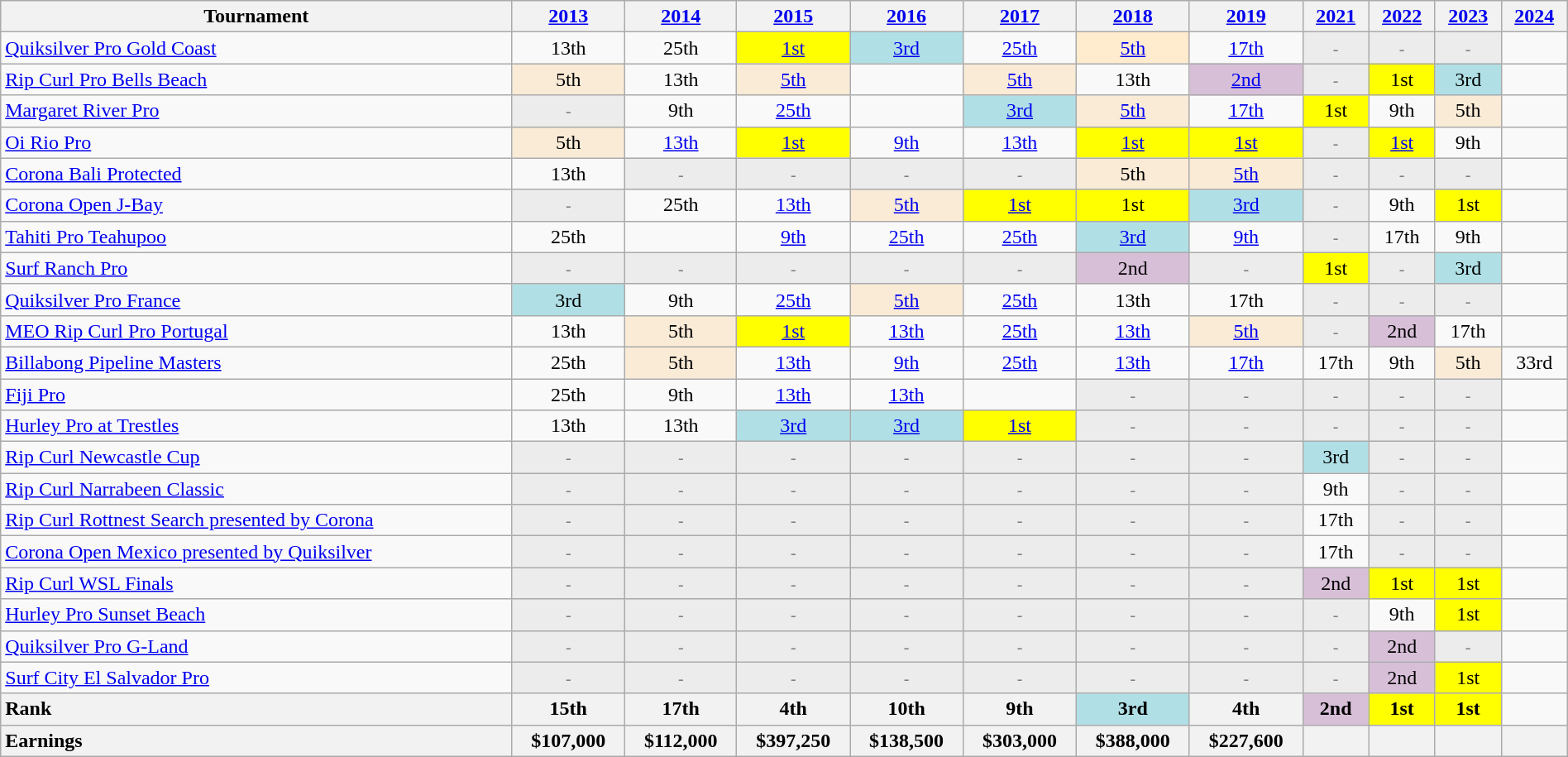<table class=wikitable style="width:100%; text-align: center">
<tr>
<th>Tournament</th>
<th><a href='#'>2013</a></th>
<th><a href='#'>2014</a></th>
<th><a href='#'>2015</a></th>
<th><a href='#'>2016</a></th>
<th><a href='#'>2017</a></th>
<th><a href='#'>2018</a></th>
<th><a href='#'>2019</a></th>
<th><a href='#'>2021</a></th>
<th><a href='#'>2022</a></th>
<th><a href='#'>2023</a></th>
<th><a href='#'>2024</a></th>
</tr>
<tr>
<td style="text-align:left"><a href='#'>Quiksilver Pro Gold Coast</a></td>
<td>13th</td>
<td>25th</td>
<td Bgcolor=Yellow><a href='#'>1st</a></td>
<td Bgcolor=#B0E0E6><a href='#'>3rd</a></td>
<td><a href='#'>25th</a></td>
<td style="text-align:center" bgcolor=ffebcd><a href='#'>5th</a></td>
<td><a href='#'>17th</a></td>
<td style="background:#ececec; color:gray; text-align:center;" class="table-na"><small>-</small></td>
<td style="background:#ececec; color:gray; text-align:center;" class="table-na"><small>-</small></td>
<td style="background:#ececec; color:gray; text-align:center;" class="table-na"><small>-</small></td>
<td></td>
</tr>
<tr>
<td style="text-align:left"><a href='#'>Rip Curl Pro Bells Beach</a></td>
<td Bgcolor=AntiqueWhite>5th</td>
<td>13th</td>
<td Bgcolor=AntiqueWhite><a href='#'>5th</a></td>
<td><strong></strong></td>
<td Bgcolor=AntiqueWhite><a href='#'>5th</a></td>
<td>13th</td>
<td Bgcolor=thistle><a href='#'>2nd</a></td>
<td style="background:#ececec; color:gray; text-align:center;" class="table-na"><small>-</small></td>
<td bgcolor=Yellow>1st</td>
<td Bgcolor=#B0E0E6>3rd</td>
<td></td>
</tr>
<tr>
<td style="text-align:left"><a href='#'>Margaret River Pro</a></td>
<td style="background:#ececec; color:gray; text-align:center;" class="table-na"><small>-</small></td>
<td>9th</td>
<td><a href='#'>25th</a></td>
<td><strong></strong></td>
<td Bgcolor=#B0E0E6><a href='#'>3rd</a></td>
<td Bgcolor=AntiqueWhite><a href='#'>5th</a></td>
<td><a href='#'>17th</a></td>
<td bgcolor=Yellow>1st</td>
<td>9th</td>
<td Bgcolor=AntiqueWhite>5th</td>
<td></td>
</tr>
<tr>
<td style="text-align:left"><a href='#'>Oi Rio Pro</a></td>
<td Bgcolor=AntiqueWhite>5th</td>
<td><a href='#'>13th</a></td>
<td Bgcolor=Yellow><a href='#'>1st</a></td>
<td><a href='#'>9th</a></td>
<td><a href='#'>13th</a></td>
<td Bgcolor=Yellow><a href='#'>1st</a></td>
<td bgcolor=Yellow><a href='#'>1st</a></td>
<td style="background:#ececec; color:gray; text-align:center;" class="table-na"><small>-</small></td>
<td bgcolor=Yellow><a href='#'>1st</a></td>
<td>9th</td>
<td></td>
</tr>
<tr>
<td style="text-align:left"><a href='#'>Corona Bali Protected</a></td>
<td>13th</td>
<td style="background:#ececec; color:gray; text-align:center;" class="table-na"><small>-</small></td>
<td style="background:#ececec; color:gray; text-align:center;" class="table-na"><small>-</small></td>
<td style="background:#ececec; color:gray; text-align:center;" class="table-na"><small>-</small></td>
<td style="background:#ececec; color:gray; text-align:center;" class="table-na"><small>-</small></td>
<td Bgcolor=AntiqueWhite>5th</td>
<td Bgcolor=AntiqueWhite><a href='#'>5th</a></td>
<td style="background:#ececec; color:gray; text-align:center;" class="table-na"><small>-</small></td>
<td style="background:#ececec; color:gray; text-align:center;" class="table-na"><small>-</small></td>
<td style="background:#ececec; color:gray; text-align:center;" class="table-na"><small>-</small></td>
<td></td>
</tr>
<tr>
<td style="text-align:left"><a href='#'>Corona Open J-Bay</a></td>
<td style="background:#ececec; color:gray; text-align:center;" class="table-na"><small>-</small></td>
<td>25th</td>
<td><a href='#'>13th</a></td>
<td Bgcolor=AntiqueWhite><a href='#'>5th</a></td>
<td Bgcolor=Yellow><a href='#'>1st</a></td>
<td Bgcolor=Yellow>1st</td>
<td Bgcolor=#B0E0E6><a href='#'>3rd</a></td>
<td style="background:#ececec; color:gray; text-align:center;" class="table-na"><small>-</small></td>
<td>9th</td>
<td Bgcolor=Yellow>1st</td>
<td></td>
</tr>
<tr>
<td style="text-align:left"><a href='#'>Tahiti Pro Teahupoo</a></td>
<td>25th</td>
<td><strong></strong></td>
<td><a href='#'>9th</a></td>
<td><a href='#'>25th</a></td>
<td><a href='#'>25th</a></td>
<td Bgcolor=#B0E0E6><a href='#'>3rd</a></td>
<td><a href='#'>9th</a></td>
<td style="background:#ececec; color:gray; text-align:center;" class="table-na"><small>-</small></td>
<td>17th</td>
<td>9th</td>
<td></td>
</tr>
<tr>
<td style="text-align:left"><a href='#'>Surf Ranch Pro</a></td>
<td style="background:#ececec; color:gray; text-align:center;" class="table-na"><small>-</small></td>
<td style="background:#ececec; color:gray; text-align:center;" class="table-na"><small>-</small></td>
<td style="background:#ececec; color:gray; text-align:center;" class="table-na"><small>-</small></td>
<td style="background:#ececec; color:gray; text-align:center;" class="table-na"><small>-</small></td>
<td style="background:#ececec; color:gray; text-align:center;" class="table-na"><small>-</small></td>
<td Bgcolor=thistle>2nd</td>
<td style="background:#ececec; color:gray; text-align:center;" class="table-na"><small>-</small></td>
<td Bgcolor=Yellow>1st </td>
<td style="background:#ececec; color:gray; text-align:center;" class="table-na"><small>-</small></td>
<td Bgcolor=#B0E0E6>3rd</td>
<td></td>
</tr>
<tr>
<td style="text-align:left"><a href='#'>Quiksilver Pro France</a></td>
<td Bgcolor=#B0E0E6>3rd</td>
<td>9th</td>
<td><a href='#'>25th</a></td>
<td Bgcolor=AntiqueWhite><a href='#'>5th</a></td>
<td><a href='#'>25th</a></td>
<td>13th</td>
<td>17th</td>
<td style="background:#ececec; color:gray; text-align:center;" class="table-na"><small>-</small></td>
<td style="background:#ececec; color:gray; text-align:center;" class="table-na"><small>-</small></td>
<td style="background:#ececec; color:gray; text-align:center;" class="table-na"><small>-</small></td>
<td></td>
</tr>
<tr>
<td style="text-align:left"><a href='#'>MEO Rip Curl Pro Portugal</a></td>
<td>13th</td>
<td Bgcolor=AntiqueWhite>5th</td>
<td Bgcolor=Yellow><a href='#'>1st</a></td>
<td><a href='#'>13th</a></td>
<td><a href='#'>25th</a></td>
<td><a href='#'>13th</a></td>
<td Bgcolor=AntiqueWhite><a href='#'>5th</a></td>
<td style="background:#ececec; color:gray; text-align:center;" class="table-na"><small>-</small></td>
<td Bgcolor=thistle>2nd</td>
<td>17th</td>
<td></td>
</tr>
<tr>
<td style="text-align:left"><a href='#'>Billabong Pipeline Masters</a></td>
<td>25th</td>
<td Bgcolor=AntiqueWhite>5th</td>
<td><a href='#'>13th</a></td>
<td><a href='#'>9th</a></td>
<td><a href='#'>25th</a></td>
<td><a href='#'>13th</a></td>
<td><a href='#'>17th</a></td>
<td>17th</td>
<td>9th</td>
<td Bgcolor=AntiqueWhite>5th</td>
<td>33rd</td>
</tr>
<tr>
<td style="text-align:left"><a href='#'>Fiji Pro</a></td>
<td>25th</td>
<td>9th</td>
<td><a href='#'>13th</a></td>
<td><a href='#'>13th</a></td>
<td><strong></strong></td>
<td style="background:#ececec; color:gray; text-align:center;" class="table-na"><small>-</small></td>
<td style="background:#ececec; color:gray; text-align:center;" class="table-na"><small>-</small></td>
<td style="background:#ececec; color:gray; text-align:center;" class="table-na"><small>-</small></td>
<td style="background:#ececec; color:gray; text-align:center;" class="table-na"><small>-</small></td>
<td style="background:#ececec; color:gray; text-align:center;" class="table-na"><small>-</small></td>
<td></td>
</tr>
<tr>
<td style="text-align:left"><a href='#'>Hurley Pro at Trestles</a></td>
<td>13th</td>
<td>13th</td>
<td Bgcolor=#B0E0E6><a href='#'>3rd</a></td>
<td Bgcolor=#B0E0E6><a href='#'>3rd</a></td>
<td Bgcolor=Yellow><a href='#'>1st</a></td>
<td style="background:#ececec; color:gray; text-align:center;" class="table-na"><small>-</small></td>
<td style="background:#ececec; color:gray; text-align:center;" class="table-na"><small>-</small></td>
<td style="background:#ececec; color:gray; text-align:center;" class="table-na"><small>-</small></td>
<td style="background:#ececec; color:gray; text-align:center;" class="table-na"><small>-</small></td>
<td style="background:#ececec; color:gray; text-align:center;" class="table-na"><small>-</small></td>
<td></td>
</tr>
<tr>
<td style="text-align:left"><a href='#'>Rip Curl Newcastle Cup</a></td>
<td style="background:#ececec; color:gray; text-align:center;" class="table-na"><small>-</small></td>
<td style="background:#ececec; color:gray; text-align:center;" class="table-na"><small>-</small></td>
<td style="background:#ececec; color:gray; text-align:center;" class="table-na"><small>-</small></td>
<td style="background:#ececec; color:gray; text-align:center;" class="table-na"><small>-</small></td>
<td style="background:#ececec; color:gray; text-align:center;" class="table-na"><small>-</small></td>
<td style="background:#ececec; color:gray; text-align:center;" class="table-na"><small>-</small></td>
<td style="background:#ececec; color:gray; text-align:center;" class="table-na"><small>-</small></td>
<td Bgcolor=#B0E0E6>3rd</td>
<td style="background:#ececec; color:gray; text-align:center;" class="table-na"><small>-</small></td>
<td style="background:#ececec; color:gray; text-align:center;" class="table-na"><small>-</small></td>
<td></td>
</tr>
<tr>
<td style="text-align:left"><a href='#'>Rip Curl Narrabeen Classic</a></td>
<td style="background:#ececec; color:gray; text-align:center;" class="table-na"><small>-</small></td>
<td style="background:#ececec; color:gray; text-align:center;" class="table-na"><small>-</small></td>
<td style="background:#ececec; color:gray; text-align:center;" class="table-na"><small>-</small></td>
<td style="background:#ececec; color:gray; text-align:center;" class="table-na"><small>-</small></td>
<td style="background:#ececec; color:gray; text-align:center;" class="table-na"><small>-</small></td>
<td style="background:#ececec; color:gray; text-align:center;" class="table-na"><small>-</small></td>
<td style="background:#ececec; color:gray; text-align:center;" class="table-na"><small>-</small></td>
<td>9th</td>
<td style="background:#ececec; color:gray; text-align:center;" class="table-na"><small>-</small></td>
<td style="background:#ececec; color:gray; text-align:center;" class="table-na"><small>-</small></td>
<td></td>
</tr>
<tr>
<td style="text-align:left"><a href='#'>Rip Curl Rottnest Search presented by Corona</a></td>
<td style="background:#ececec; color:gray; text-align:center;" class="table-na"><small>-</small></td>
<td style="background:#ececec; color:gray; text-align:center;" class="table-na"><small>-</small></td>
<td style="background:#ececec; color:gray; text-align:center;" class="table-na"><small>-</small></td>
<td style="background:#ececec; color:gray; text-align:center;" class="table-na"><small>-</small></td>
<td style="background:#ececec; color:gray; text-align:center;" class="table-na"><small>-</small></td>
<td style="background:#ececec; color:gray; text-align:center;" class="table-na"><small>-</small></td>
<td style="background:#ececec; color:gray; text-align:center;" class="table-na"><small>-</small></td>
<td>17th</td>
<td style="background:#ececec; color:gray; text-align:center;" class="table-na"><small>-</small></td>
<td style="background:#ececec; color:gray; text-align:center;" class="table-na"><small>-</small></td>
<td></td>
</tr>
<tr>
<td style="text-align:left"><a href='#'>Corona Open Mexico presented by Quiksilver</a></td>
<td style="background:#ececec; color:gray; text-align:center;" class="table-na"><small>-</small></td>
<td style="background:#ececec; color:gray; text-align:center;" class="table-na"><small>-</small></td>
<td style="background:#ececec; color:gray; text-align:center;" class="table-na"><small>-</small></td>
<td style="background:#ececec; color:gray; text-align:center;" class="table-na"><small>-</small></td>
<td style="background:#ececec; color:gray; text-align:center;" class="table-na"><small>-</small></td>
<td style="background:#ececec; color:gray; text-align:center;" class="table-na"><small>-</small></td>
<td style="background:#ececec; color:gray; text-align:center;" class="table-na"><small>-</small></td>
<td>17th</td>
<td style="background:#ececec; color:gray; text-align:center;" class="table-na"><small>-</small></td>
<td style="background:#ececec; color:gray; text-align:center;" class="table-na"><small>-</small></td>
<td></td>
</tr>
<tr>
<td style="text-align:left"><a href='#'>Rip Curl WSL Finals</a></td>
<td style="background:#ececec; color:gray; text-align:center;" class="table-na"><small>-</small></td>
<td style="background:#ececec; color:gray; text-align:center;" class="table-na"><small>-</small></td>
<td style="background:#ececec; color:gray; text-align:center;" class="table-na"><small>-</small></td>
<td style="background:#ececec; color:gray; text-align:center;" class="table-na"><small>-</small></td>
<td style="background:#ececec; color:gray; text-align:center;" class="table-na"><small>-</small></td>
<td style="background:#ececec; color:gray; text-align:center;" class="table-na"><small>-</small></td>
<td style="background:#ececec; color:gray; text-align:center;" class="table-na"><small>-</small></td>
<td Bgcolor=thistle>2nd</td>
<td bgcolor=Yellow>1st</td>
<td bgcolor=Yellow>1st</td>
<td></td>
</tr>
<tr>
<td style="text-align:left"><a href='#'>Hurley Pro Sunset Beach</a></td>
<td style="background:#ececec; color:gray; text-align:center;" class="table-na"><small>-</small></td>
<td style="background:#ececec; color:gray; text-align:center;" class="table-na"><small>-</small></td>
<td style="background:#ececec; color:gray; text-align:center;" class="table-na"><small>-</small></td>
<td style="background:#ececec; color:gray; text-align:center;" class="table-na"><small>-</small></td>
<td style="background:#ececec; color:gray; text-align:center;" class="table-na"><small>-</small></td>
<td style="background:#ececec; color:gray; text-align:center;" class="table-na"><small>-</small></td>
<td style="background:#ececec; color:gray; text-align:center;" class="table-na"><small>-</small></td>
<td style="background:#ececec; color:gray; text-align:center;" class="table-na"><small>-</small></td>
<td>9th</td>
<td Bgcolor=Yellow>1st</td>
<td></td>
</tr>
<tr>
<td style="text-align:left"><a href='#'>Quiksilver Pro G-Land</a></td>
<td style="background:#ececec; color:gray; text-align:center;" class="table-na"><small>-</small></td>
<td style="background:#ececec; color:gray; text-align:center;" class="table-na"><small>-</small></td>
<td style="background:#ececec; color:gray; text-align:center;" class="table-na"><small>-</small></td>
<td style="background:#ececec; color:gray; text-align:center;" class="table-na"><small>-</small></td>
<td style="background:#ececec; color:gray; text-align:center;" class="table-na"><small>-</small></td>
<td style="background:#ececec; color:gray; text-align:center;" class="table-na"><small>-</small></td>
<td style="background:#ececec; color:gray; text-align:center;" class="table-na"><small>-</small></td>
<td style="background:#ececec; color:gray; text-align:center;" class="table-na"><small>-</small></td>
<td Bgcolor=thistle>2nd</td>
<td style="background:#ececec; color:gray; text-align:center;" class="table-na"><small>-</small></td>
<td></td>
</tr>
<tr>
<td style="text-align:left"><a href='#'>Surf City El Salvador Pro</a></td>
<td style="background:#ececec; color:gray; text-align:center;" class="table-na"><small>-</small></td>
<td style="background:#ececec; color:gray; text-align:center;" class="table-na"><small>-</small></td>
<td style="background:#ececec; color:gray; text-align:center;" class="table-na"><small>-</small></td>
<td style="background:#ececec; color:gray; text-align:center;" class="table-na"><small>-</small></td>
<td style="background:#ececec; color:gray; text-align:center;" class="table-na"><small>-</small></td>
<td style="background:#ececec; color:gray; text-align:center;" class="table-na"><small>-</small></td>
<td style="background:#ececec; color:gray; text-align:center;" class="table-na"><small>-</small></td>
<td style="background:#ececec; color:gray; text-align:center;" class="table-na"><small>-</small></td>
<td Bgcolor=thistle>2nd</td>
<td Bgcolor=Yellow>1st</td>
<td></td>
</tr>
<tr>
<th style="text-align:left">Rank</th>
<th>15th</th>
<th>17th</th>
<th>4th</th>
<th>10th</th>
<th>9th</th>
<td bgcolor="#B0E0E6"><strong>3rd</strong></td>
<th>4th</th>
<td bgcolor="thistle"><strong>2nd</strong></td>
<td bgcolor="Yellow"><strong>1st</strong></td>
<td bgcolor="Yellow"><strong>1st</strong></td>
<td></td>
</tr>
<tr>
<th style="text-align:left">Earnings</th>
<th>$107,000</th>
<th>$112,000</th>
<th>$397,250</th>
<th>$138,500</th>
<th>$303,000</th>
<th>$388,000</th>
<th>$227,600</th>
<th></th>
<th></th>
<th></th>
<th></th>
</tr>
</table>
